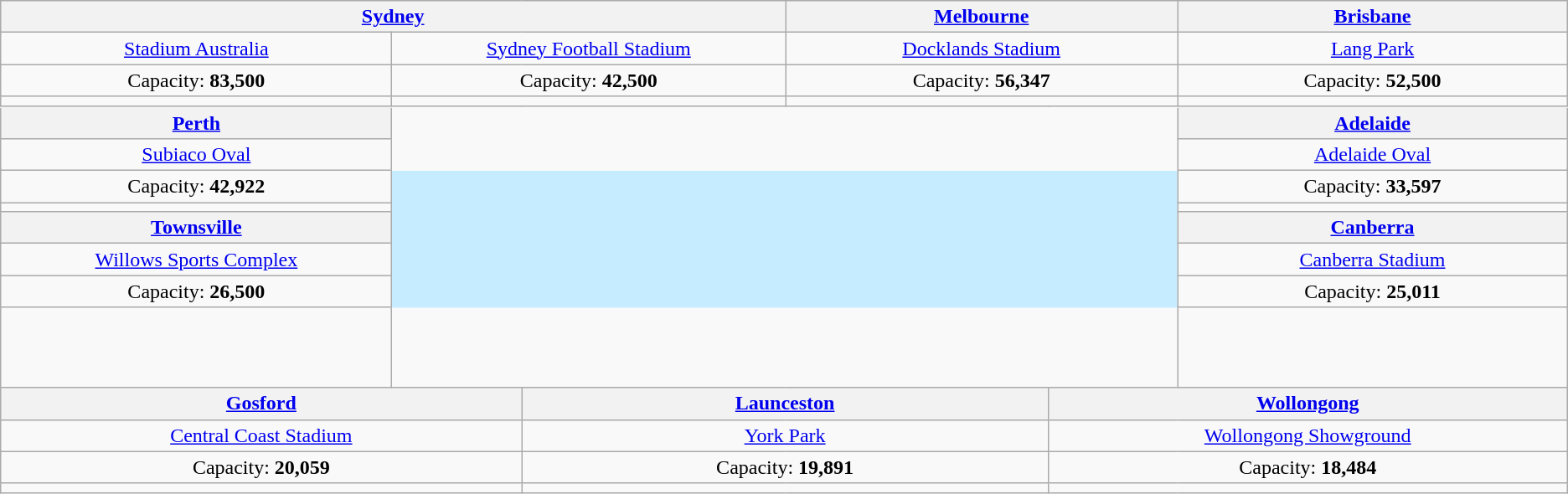<table class="wikitable" style="text-align:center">
<tr>
<th colspan="3"><a href='#'>Sydney</a></th>
<th colspan="2"><a href='#'>Melbourne</a></th>
<th><a href='#'>Brisbane</a></th>
</tr>
<tr>
<td><a href='#'>Stadium Australia</a></td>
<td colspan="2"><a href='#'>Sydney Football Stadium</a></td>
<td colspan="2"><a href='#'>Docklands Stadium</a></td>
<td><a href='#'>Lang Park</a></td>
</tr>
<tr>
<td>Capacity: <strong>83,500</strong></td>
<td colspan="2">Capacity: <strong>42,500</strong></td>
<td colspan="2">Capacity: <strong>56,347</strong></td>
<td>Capacity: <strong>52,500</strong></td>
</tr>
<tr>
<td></td>
<td colspan="2"></td>
<td colspan="2"></td>
<td></td>
</tr>
<tr style="height:0">
<td style="width:376px;padding:0;border:1px solid transparent"></td>
<td style="width:125px;padding:0;border:1px solid transparent"></td>
<td style="width:250px;padding:0;border:1px solid transparent"></td>
<td style="width:250px;padding:0;border:1px solid transparent"></td>
<td style="width:125px;padding:0;border:1px solid transparent"></td>
<td style="width:376px;padding:0;border:1px solid transparent"></td>
</tr>
<tr>
<th><a href='#'>Perth</a></th>
<td rowspan="2" colspan="4" style="border-bottom:1px solid transparent"></td>
<th><a href='#'>Adelaide</a></th>
</tr>
<tr>
<td><a href='#'>Subiaco Oval</a></td>
<td><a href='#'>Adelaide Oval</a></td>
</tr>
<tr>
<td>Capacity: <strong>42,922</strong></td>
<td rowspan="6" colspan="4" style="align:center;vertical-align:top;padding:0;border-top:1px solid transparent;border-bottom:1px solid transparent;background-color:#c6ecff"><br></td>
<td>Capacity: <strong>33,597</strong></td>
</tr>
<tr>
<td></td>
<td></td>
</tr>
<tr>
<th><a href='#'>Townsville</a></th>
<th><a href='#'>Canberra</a></th>
</tr>
<tr>
<td><a href='#'>Willows Sports Complex</a></td>
<td><a href='#'>Canberra Stadium</a></td>
</tr>
<tr>
<td>Capacity: <strong>26,500</strong></td>
<td>Capacity: <strong>25,011</strong></td>
</tr>
<tr>
<td rowspan="2"></td>
<td rowspan="2"></td>
</tr>
<tr style="height:4em">
<td colspan="4" style="border-top:1px solid transparent"></td>
</tr>
<tr>
<th colspan="2"><a href='#'>Gosford</a></th>
<th colspan="2"><a href='#'>Launceston</a></th>
<th colspan="2"><a href='#'>Wollongong</a></th>
</tr>
<tr>
<td colspan="2"><a href='#'>Central Coast Stadium</a></td>
<td colspan="2"><a href='#'>York Park</a></td>
<td colspan="2"><a href='#'>Wollongong Showground</a></td>
</tr>
<tr>
<td colspan="2">Capacity: <strong>20,059</strong></td>
<td colspan="2">Capacity: <strong>19,891</strong></td>
<td colspan="2">Capacity: <strong>18,484</strong></td>
</tr>
<tr>
<td colspan="2"></td>
<td colspan="2"></td>
<td colspan="2"></td>
</tr>
</table>
